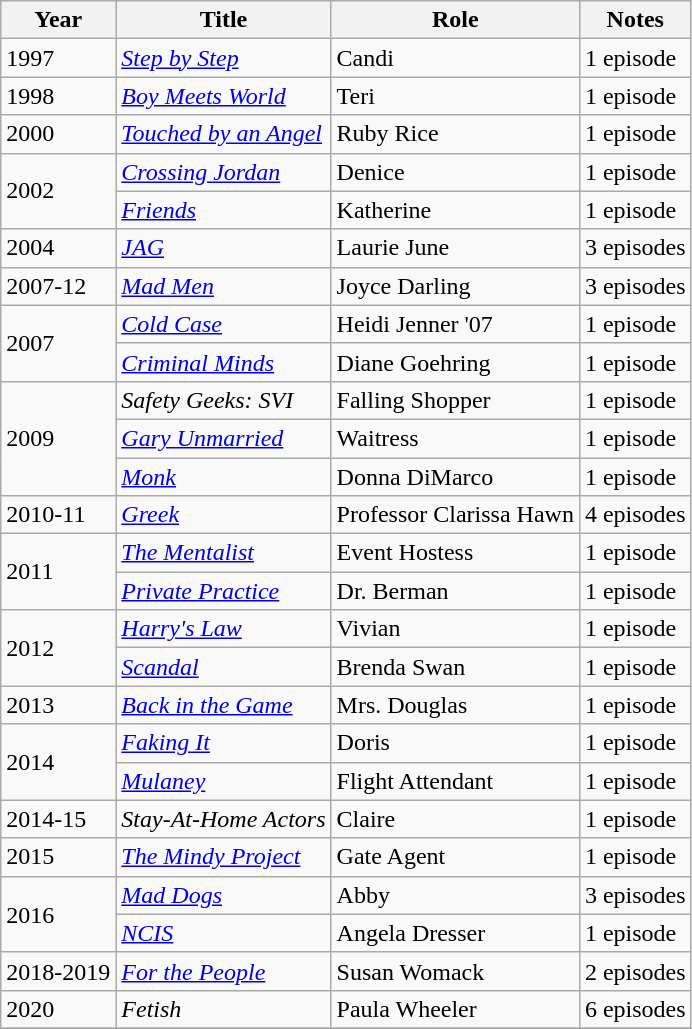<table class="wikitable sortable">
<tr>
<th>Year</th>
<th>Title</th>
<th>Role</th>
<th class="wikitable sortable">Notes</th>
</tr>
<tr>
<td>1997</td>
<td><em><a href='#'>Step by Step</a></em></td>
<td>Candi</td>
<td>1 episode</td>
</tr>
<tr>
<td>1998</td>
<td><em><a href='#'>Boy Meets World</a></em></td>
<td>Teri</td>
<td>1 episode</td>
</tr>
<tr>
<td>2000</td>
<td><em><a href='#'>Touched by an Angel</a></em></td>
<td>Ruby Rice</td>
<td>1 episode</td>
</tr>
<tr>
<td rowspan=2>2002</td>
<td><em><a href='#'>Crossing Jordan</a></em></td>
<td>Denice</td>
<td>1 episode</td>
</tr>
<tr>
<td><em><a href='#'>Friends</a></em></td>
<td>Katherine</td>
<td>1 episode</td>
</tr>
<tr>
<td>2004</td>
<td><em><a href='#'>JAG</a></em></td>
<td>Laurie June</td>
<td>3 episodes</td>
</tr>
<tr>
<td>2007-12</td>
<td><em><a href='#'>Mad Men</a></em></td>
<td>Joyce Darling</td>
<td>3 episodes</td>
</tr>
<tr>
<td rowspan=2>2007</td>
<td><em><a href='#'>Cold Case</a></em></td>
<td>Heidi Jenner '07</td>
<td>1 episode</td>
</tr>
<tr>
<td><em><a href='#'>Criminal Minds</a></em></td>
<td>Diane Goehring</td>
<td>1 episode</td>
</tr>
<tr>
<td rowspan=3>2009</td>
<td><em>Safety Geeks: SVI</em></td>
<td>Falling Shopper</td>
<td>1 episode</td>
</tr>
<tr>
<td><em><a href='#'>Gary Unmarried</a></em></td>
<td>Waitress</td>
<td>1 episode</td>
</tr>
<tr>
<td><em><a href='#'>Monk</a></em></td>
<td>Donna DiMarco</td>
<td>1 episode</td>
</tr>
<tr>
<td>2010-11</td>
<td><em><a href='#'>Greek</a></em></td>
<td>Professor Clarissa Hawn</td>
<td>4 episodes</td>
</tr>
<tr>
<td rowspan=2>2011</td>
<td><em><a href='#'>The Mentalist</a></em></td>
<td>Event Hostess</td>
<td>1 episode</td>
</tr>
<tr>
<td><em><a href='#'>Private Practice</a></em></td>
<td>Dr. Berman</td>
<td>1 episode</td>
</tr>
<tr>
<td rowspan=2>2012</td>
<td><em><a href='#'>Harry's Law</a></em></td>
<td>Vivian</td>
<td>1 episode</td>
</tr>
<tr>
<td><em><a href='#'>Scandal</a></em></td>
<td>Brenda Swan</td>
<td>1 episode</td>
</tr>
<tr>
<td>2013</td>
<td><em><a href='#'>Back in the Game</a></em></td>
<td>Mrs. Douglas</td>
<td>1 episode</td>
</tr>
<tr>
<td rowspan=2>2014</td>
<td><em><a href='#'>Faking It</a></em></td>
<td>Doris</td>
<td>1 episode</td>
</tr>
<tr>
<td><em><a href='#'>Mulaney</a></em></td>
<td>Flight Attendant</td>
<td>1 episode</td>
</tr>
<tr>
<td>2014-15</td>
<td><em>Stay-At-Home Actors</em></td>
<td>Claire</td>
<td>1 episode</td>
</tr>
<tr>
<td>2015</td>
<td><em><a href='#'>The Mindy Project</a></em></td>
<td>Gate Agent</td>
<td>1 episode</td>
</tr>
<tr>
<td rowspan=2>2016</td>
<td><em><a href='#'>Mad Dogs</a></em></td>
<td>Abby</td>
<td>3 episodes</td>
</tr>
<tr>
<td><em><a href='#'>NCIS</a></em></td>
<td>Angela Dresser</td>
<td>1 episode</td>
</tr>
<tr>
<td>2018-2019</td>
<td><em><a href='#'>For the People</a></em></td>
<td>Susan Womack</td>
<td>2 episodes</td>
</tr>
<tr>
<td>2020</td>
<td><em>Fetish</em></td>
<td>Paula Wheeler</td>
<td>6 episodes</td>
</tr>
<tr>
</tr>
</table>
